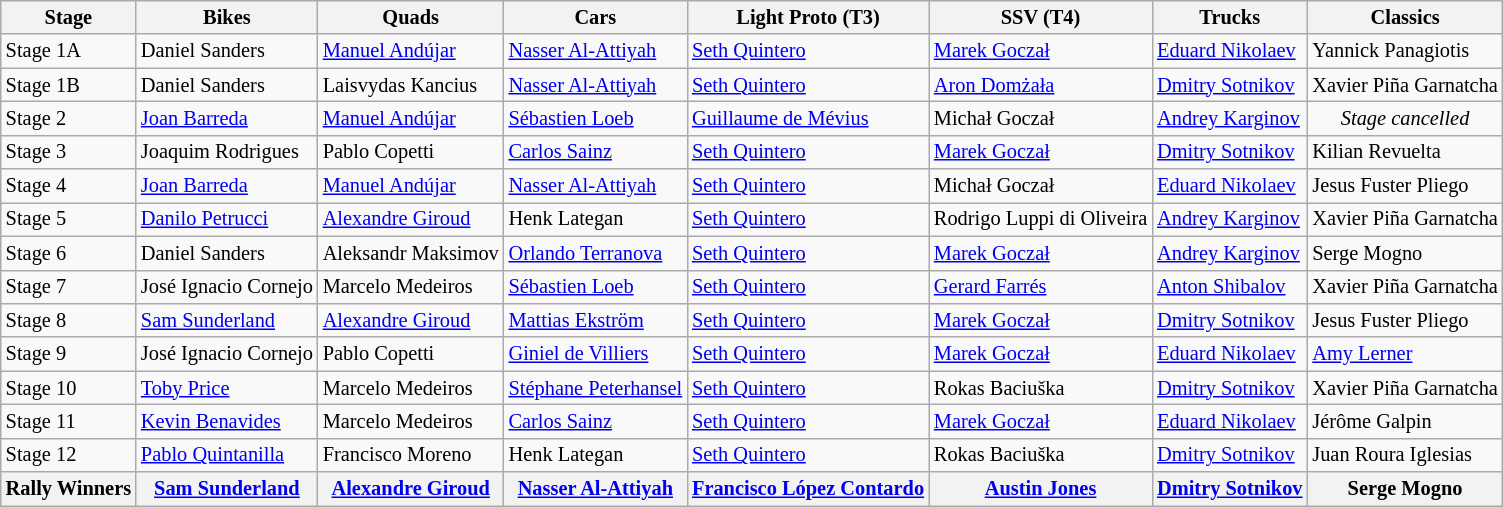<table class="wikitable" style="font-size:85%;">
<tr>
<th>Stage</th>
<th>Bikes</th>
<th>Quads</th>
<th>Cars</th>
<th>Light Proto (T3)</th>
<th>SSV (T4)</th>
<th>Trucks</th>
<th>Classics</th>
</tr>
<tr>
<td>Stage 1A</td>
<td> Daniel Sanders</td>
<td> <a href='#'>Manuel Andújar</a></td>
<td> <a href='#'>Nasser Al-Attiyah</a></td>
<td> <a href='#'>Seth Quintero</a></td>
<td> <a href='#'>Marek Goczał</a></td>
<td> <a href='#'>Eduard Nikolaev</a></td>
<td> Yannick Panagiotis</td>
</tr>
<tr>
<td>Stage 1B</td>
<td> Daniel Sanders</td>
<td> Laisvydas Kancius</td>
<td> <a href='#'>Nasser Al-Attiyah</a></td>
<td> <a href='#'>Seth Quintero</a></td>
<td> <a href='#'>Aron Domżała</a></td>
<td> <a href='#'>Dmitry Sotnikov</a></td>
<td> Xavier Piña Garnatcha</td>
</tr>
<tr>
<td>Stage 2</td>
<td> <a href='#'>Joan Barreda</a></td>
<td> <a href='#'>Manuel Andújar</a></td>
<td> <a href='#'>Sébastien Loeb</a></td>
<td> <a href='#'>Guillaume de Mévius</a></td>
<td> Michał Goczał</td>
<td> <a href='#'>Andrey Karginov</a></td>
<td align=center><em>Stage cancelled</em></td>
</tr>
<tr>
<td>Stage 3</td>
<td> Joaquim Rodrigues</td>
<td> Pablo Copetti</td>
<td> <a href='#'>Carlos Sainz</a></td>
<td> <a href='#'>Seth Quintero</a></td>
<td> <a href='#'>Marek Goczał</a></td>
<td> <a href='#'>Dmitry Sotnikov</a></td>
<td> Kilian Revuelta</td>
</tr>
<tr>
<td>Stage 4</td>
<td> <a href='#'>Joan Barreda</a></td>
<td> <a href='#'>Manuel Andújar</a></td>
<td> <a href='#'>Nasser Al-Attiyah</a></td>
<td> <a href='#'>Seth Quintero</a></td>
<td> Michał Goczał</td>
<td> <a href='#'>Eduard Nikolaev</a></td>
<td> Jesus Fuster Pliego</td>
</tr>
<tr>
<td>Stage 5</td>
<td> <a href='#'>Danilo Petrucci</a></td>
<td> <a href='#'>Alexandre Giroud</a></td>
<td> Henk Lategan</td>
<td> <a href='#'>Seth Quintero</a></td>
<td> Rodrigo Luppi di Oliveira</td>
<td> <a href='#'>Andrey Karginov</a></td>
<td> Xavier Piña Garnatcha</td>
</tr>
<tr>
<td>Stage 6</td>
<td> Daniel Sanders</td>
<td> Aleksandr Maksimov</td>
<td> <a href='#'>Orlando Terranova</a></td>
<td> <a href='#'>Seth Quintero</a></td>
<td> <a href='#'>Marek Goczał</a></td>
<td> <a href='#'>Andrey Karginov</a></td>
<td> Serge Mogno</td>
</tr>
<tr>
<td>Stage 7</td>
<td> José Ignacio Cornejo</td>
<td> Marcelo Medeiros</td>
<td> <a href='#'>Sébastien Loeb</a></td>
<td> <a href='#'>Seth Quintero</a></td>
<td> <a href='#'>Gerard Farrés</a></td>
<td> <a href='#'>Anton Shibalov</a></td>
<td> Xavier Piña Garnatcha</td>
</tr>
<tr>
<td>Stage 8</td>
<td> <a href='#'>Sam Sunderland</a></td>
<td> <a href='#'>Alexandre Giroud</a></td>
<td> <a href='#'>Mattias Ekström</a></td>
<td> <a href='#'>Seth Quintero</a></td>
<td> <a href='#'>Marek Goczał</a></td>
<td> <a href='#'>Dmitry Sotnikov</a></td>
<td> Jesus Fuster Pliego</td>
</tr>
<tr>
<td>Stage 9</td>
<td> José Ignacio Cornejo</td>
<td> Pablo Copetti</td>
<td> <a href='#'>Giniel de Villiers</a></td>
<td> <a href='#'>Seth Quintero</a></td>
<td> <a href='#'>Marek Goczał</a></td>
<td> <a href='#'>Eduard Nikolaev</a></td>
<td> <a href='#'>Amy Lerner</a></td>
</tr>
<tr>
<td>Stage 10</td>
<td> <a href='#'>Toby Price</a></td>
<td> Marcelo Medeiros</td>
<td> <a href='#'>Stéphane Peterhansel</a></td>
<td> <a href='#'>Seth Quintero</a></td>
<td> Rokas Baciuška</td>
<td> <a href='#'>Dmitry Sotnikov</a></td>
<td> Xavier Piña Garnatcha</td>
</tr>
<tr>
<td>Stage 11</td>
<td> <a href='#'>Kevin Benavides</a></td>
<td> Marcelo Medeiros</td>
<td> <a href='#'>Carlos Sainz</a></td>
<td> <a href='#'>Seth Quintero</a></td>
<td> <a href='#'>Marek Goczał</a></td>
<td> <a href='#'>Eduard Nikolaev</a></td>
<td> Jérôme Galpin</td>
</tr>
<tr>
<td>Stage 12</td>
<td> <a href='#'>Pablo Quintanilla</a></td>
<td> Francisco Moreno</td>
<td> Henk Lategan</td>
<td> <a href='#'>Seth Quintero</a></td>
<td> Rokas Baciuška</td>
<td> <a href='#'>Dmitry Sotnikov</a></td>
<td> Juan Roura Iglesias</td>
</tr>
<tr>
<th>Rally Winners</th>
<th> <a href='#'>Sam Sunderland</a></th>
<th> <a href='#'>Alexandre Giroud</a></th>
<th> <a href='#'>Nasser Al-Attiyah</a></th>
<th> <a href='#'>Francisco López Contardo</a></th>
<th> <a href='#'>Austin Jones</a></th>
<th> <a href='#'>Dmitry Sotnikov</a></th>
<th> Serge Mogno</th>
</tr>
</table>
